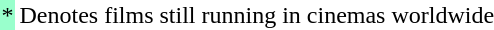<table class="wikidiv">
<tr>
<td style="text-align:center; background:#9fc;">*</td>
<td>Denotes films still running in cinemas worldwide</td>
</tr>
</table>
